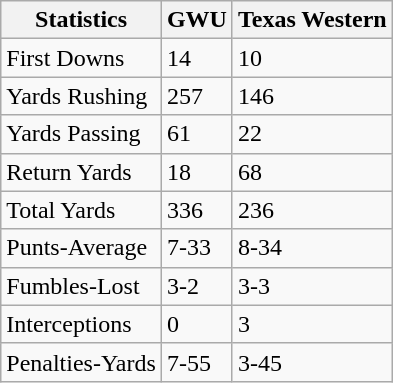<table class="wikitable">
<tr>
<th>Statistics</th>
<th>GWU</th>
<th>Texas Western</th>
</tr>
<tr>
<td>First Downs</td>
<td>14</td>
<td>10</td>
</tr>
<tr>
<td>Yards Rushing</td>
<td>257</td>
<td>146</td>
</tr>
<tr>
<td>Yards Passing</td>
<td>61</td>
<td>22</td>
</tr>
<tr>
<td>Return Yards</td>
<td>18</td>
<td>68</td>
</tr>
<tr>
<td>Total Yards</td>
<td>336</td>
<td>236</td>
</tr>
<tr>
<td>Punts-Average</td>
<td>7-33</td>
<td>8-34</td>
</tr>
<tr>
<td>Fumbles-Lost</td>
<td>3-2</td>
<td>3-3</td>
</tr>
<tr>
<td>Interceptions</td>
<td>0</td>
<td>3</td>
</tr>
<tr>
<td>Penalties-Yards</td>
<td>7-55</td>
<td>3-45</td>
</tr>
</table>
